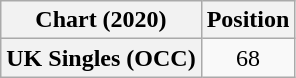<table class="wikitable plainrowheaders" style="text-align:center">
<tr>
<th scope="col">Chart (2020)</th>
<th scope="col">Position</th>
</tr>
<tr>
<th scope="row">UK Singles (OCC)</th>
<td>68</td>
</tr>
</table>
